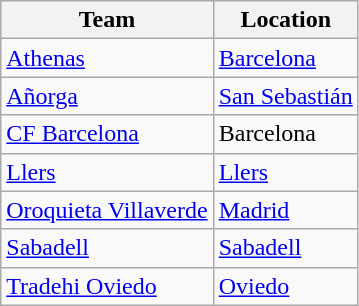<table class="wikitable sortable">
<tr>
<th>Team</th>
<th>Location</th>
</tr>
<tr>
<td><a href='#'>Athenas</a></td>
<td><a href='#'>Barcelona</a></td>
</tr>
<tr>
<td><a href='#'>Añorga</a></td>
<td><a href='#'>San Sebastián</a></td>
</tr>
<tr>
<td><a href='#'>CF Barcelona</a></td>
<td>Barcelona</td>
</tr>
<tr>
<td><a href='#'>Llers</a></td>
<td><a href='#'>Llers</a></td>
</tr>
<tr>
<td><a href='#'>Oroquieta Villaverde</a></td>
<td><a href='#'>Madrid</a></td>
</tr>
<tr>
<td><a href='#'>Sabadell</a></td>
<td><a href='#'>Sabadell</a></td>
</tr>
<tr>
<td><a href='#'>Tradehi Oviedo</a></td>
<td><a href='#'>Oviedo</a></td>
</tr>
</table>
